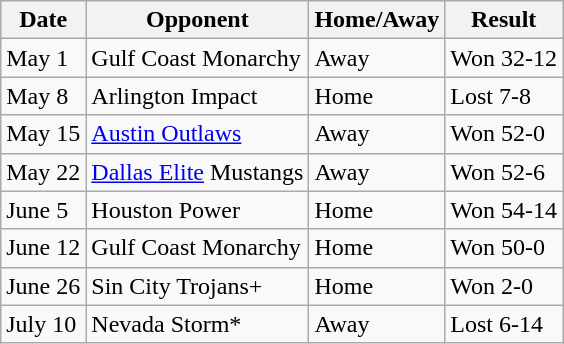<table class="wikitable">
<tr>
<th>Date</th>
<th>Opponent</th>
<th>Home/Away</th>
<th>Result</th>
</tr>
<tr>
<td>May 1</td>
<td>Gulf Coast Monarchy</td>
<td>Away</td>
<td>Won 32-12</td>
</tr>
<tr>
<td>May 8</td>
<td>Arlington Impact</td>
<td>Home</td>
<td>Lost 7-8</td>
</tr>
<tr>
<td>May 15</td>
<td><a href='#'>Austin Outlaws</a></td>
<td>Away</td>
<td>Won 52-0</td>
</tr>
<tr>
<td>May 22</td>
<td><a href='#'>Dallas Elite</a> Mustangs</td>
<td>Away</td>
<td>Won 52-6</td>
</tr>
<tr>
<td>June 5</td>
<td>Houston Power</td>
<td>Home</td>
<td>Won 54-14</td>
</tr>
<tr>
<td>June 12</td>
<td>Gulf Coast Monarchy</td>
<td>Home</td>
<td>Won 50-0</td>
</tr>
<tr>
<td>June 26</td>
<td>Sin City Trojans+</td>
<td>Home</td>
<td>Won 2-0</td>
</tr>
<tr>
<td>July 10</td>
<td>Nevada Storm*</td>
<td>Away</td>
<td>Lost 6-14</td>
</tr>
</table>
